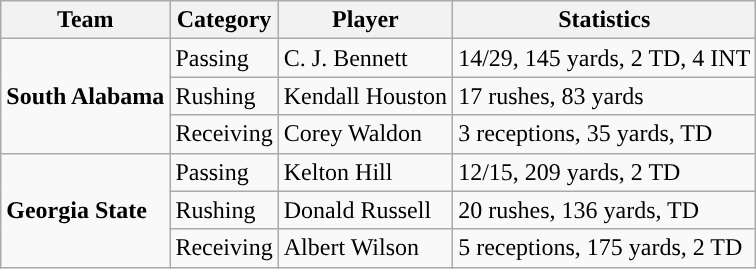<table class="wikitable" style="float: left;">
<tr>
<th>Team</th>
<th>Category</th>
<th>Player</th>
<th>Statistics</th>
</tr>
<tr>
<td rowspan=3><strong>South Alabama</strong></td>
<td>Passing</td>
<td>C. J. Bennett</td>
<td>14/29, 145 yards, 2 TD, 4 INT</td>
</tr>
<tr>
<td>Rushing</td>
<td>Kendall Houston</td>
<td>17 rushes, 83 yards</td>
</tr>
<tr>
<td>Receiving</td>
<td>Corey Waldon</td>
<td>3 receptions, 35 yards, TD</td>
</tr>
<tr>
<td rowspan=3><strong>Georgia State</strong></td>
<td>Passing</td>
<td>Kelton Hill</td>
<td>12/15, 209 yards, 2 TD</td>
</tr>
<tr>
<td>Rushing</td>
<td>Donald Russell</td>
<td>20 rushes, 136 yards, TD</td>
</tr>
<tr>
<td>Receiving</td>
<td>Albert Wilson</td>
<td>5 receptions, 175 yards, 2 TD</td>
</tr>
</table>
